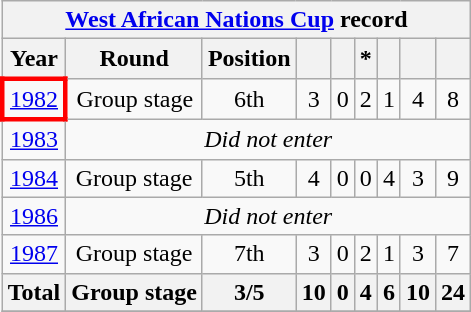<table class="wikitable" style="text-align: center;">
<tr>
<th colspan=9><a href='#'>West African Nations Cup</a> record</th>
</tr>
<tr>
<th>Year</th>
<th>Round</th>
<th>Position</th>
<th></th>
<th></th>
<th>*</th>
<th></th>
<th></th>
<th></th>
</tr>
<tr>
<td style="border: 3px solid red"> <a href='#'>1982</a></td>
<td>Group stage</td>
<td>6th</td>
<td>3</td>
<td>0</td>
<td>2</td>
<td>1</td>
<td>4</td>
<td>8</td>
</tr>
<tr>
<td> <a href='#'>1983</a></td>
<td colspan=8><em>Did not enter</em></td>
</tr>
<tr>
<td> <a href='#'>1984</a></td>
<td>Group stage</td>
<td>5th</td>
<td>4</td>
<td>0</td>
<td>0</td>
<td>4</td>
<td>3</td>
<td>9</td>
</tr>
<tr>
<td> <a href='#'>1986</a></td>
<td colspan=8><em>Did not enter</em></td>
</tr>
<tr>
<td> <a href='#'>1987</a></td>
<td>Group stage</td>
<td>7th</td>
<td>3</td>
<td>0</td>
<td>2</td>
<td>1</td>
<td>3</td>
<td>7</td>
</tr>
<tr>
<th>Total</th>
<th>Group stage</th>
<th>3/5</th>
<th>10</th>
<th>0</th>
<th>4</th>
<th>6</th>
<th>10</th>
<th>24</th>
</tr>
<tr>
</tr>
</table>
